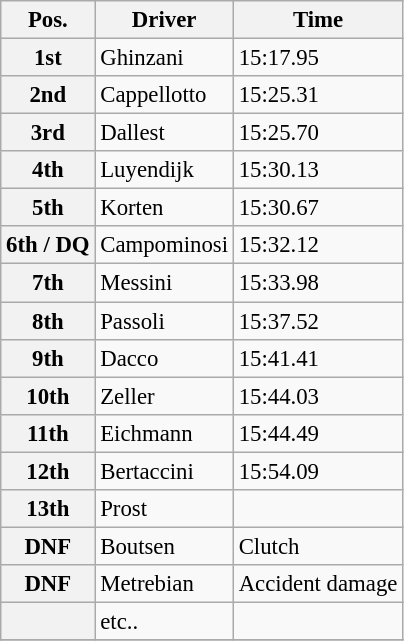<table class="wikitable" style="font-size: 95%">
<tr>
<th>Pos.</th>
<th>Driver</th>
<th>Time</th>
</tr>
<tr>
<th>1st</th>
<td>Ghinzani</td>
<td>15:17.95</td>
</tr>
<tr>
<th>2nd</th>
<td>Cappellotto</td>
<td>15:25.31</td>
</tr>
<tr>
<th>3rd</th>
<td>Dallest</td>
<td>15:25.70</td>
</tr>
<tr>
<th>4th</th>
<td>Luyendijk</td>
<td>15:30.13</td>
</tr>
<tr>
<th>5th</th>
<td>Korten</td>
<td>15:30.67</td>
</tr>
<tr>
<th>6th / DQ</th>
<td>Campominosi</td>
<td>15:32.12</td>
</tr>
<tr>
<th>7th</th>
<td>Messini</td>
<td>15:33.98</td>
</tr>
<tr>
<th>8th</th>
<td>Passoli</td>
<td>15:37.52</td>
</tr>
<tr>
<th>9th</th>
<td>Dacco</td>
<td>15:41.41</td>
</tr>
<tr>
<th>10th</th>
<td>Zeller</td>
<td>15:44.03</td>
</tr>
<tr>
<th>11th</th>
<td>Eichmann</td>
<td>15:44.49</td>
</tr>
<tr>
<th>12th</th>
<td>Bertaccini</td>
<td>15:54.09</td>
</tr>
<tr>
<th>13th</th>
<td>Prost</td>
<td></td>
</tr>
<tr>
<th>DNF</th>
<td>Boutsen</td>
<td>Clutch</td>
</tr>
<tr>
<th>DNF</th>
<td>Metrebian</td>
<td>Accident damage</td>
</tr>
<tr>
<th></th>
<td>etc..</td>
<td></td>
</tr>
<tr>
</tr>
</table>
